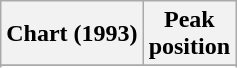<table class="wikitable sortable plainrowheaders" style="text-align:center">
<tr>
<th scope="col">Chart (1993)</th>
<th scope="col">Peak<br> position</th>
</tr>
<tr>
</tr>
<tr>
</tr>
<tr>
</tr>
</table>
